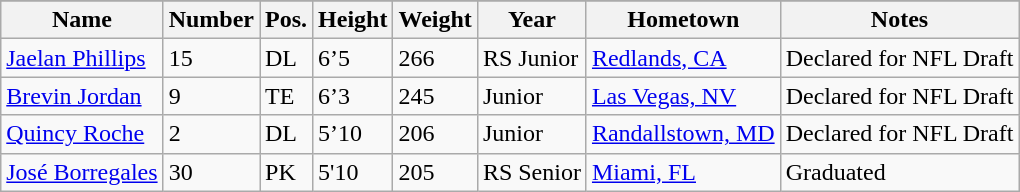<table class="wikitable sortable collapsible">
<tr>
</tr>
<tr>
<th>Name</th>
<th>Number</th>
<th>Pos.</th>
<th>Height</th>
<th>Weight</th>
<th>Year</th>
<th>Hometown</th>
<th class="unsortable">Notes</th>
</tr>
<tr>
<td><a href='#'>Jaelan Phillips</a></td>
<td>15</td>
<td>DL</td>
<td>6’5</td>
<td>266</td>
<td>RS Junior</td>
<td><a href='#'>Redlands, CA</a></td>
<td>Declared for NFL Draft</td>
</tr>
<tr>
<td><a href='#'>Brevin Jordan</a></td>
<td>9</td>
<td>TE</td>
<td>6’3</td>
<td>245</td>
<td>Junior</td>
<td><a href='#'>Las Vegas, NV</a></td>
<td>Declared for NFL Draft</td>
</tr>
<tr>
<td><a href='#'>Quincy Roche</a></td>
<td>2</td>
<td>DL</td>
<td>5’10</td>
<td>206</td>
<td>Junior</td>
<td><a href='#'>Randallstown, MD</a></td>
<td>Declared for NFL Draft</td>
</tr>
<tr>
<td><a href='#'>José Borregales</a></td>
<td>30</td>
<td>PK</td>
<td>5'10</td>
<td>205</td>
<td>RS Senior</td>
<td><a href='#'>Miami, FL</a></td>
<td>Graduated</td>
</tr>
</table>
